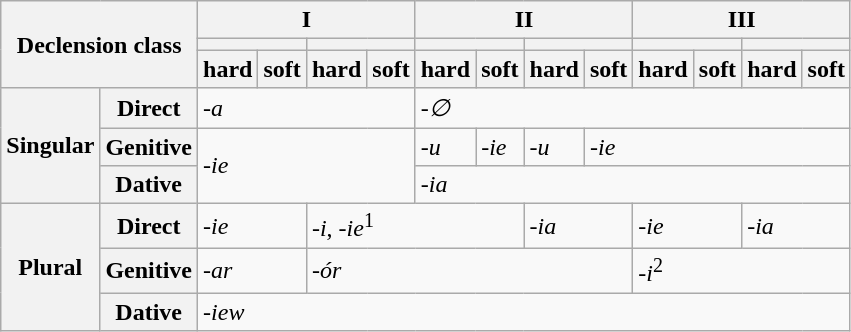<table class="wikitable">
<tr>
<th rowspan="3" colspan="2">Declension class</th>
<th colspan="4">I</th>
<th colspan="4">II</th>
<th colspan="4">III</th>
</tr>
<tr>
<th colspan="2"></th>
<th colspan="2"></th>
<th colspan="2"></th>
<th colspan="2"></th>
<th colspan="2"></th>
<th colspan="2"></th>
</tr>
<tr>
<th>hard</th>
<th>soft</th>
<th>hard</th>
<th>soft</th>
<th>hard</th>
<th>soft</th>
<th>hard</th>
<th>soft</th>
<th>hard</th>
<th>soft</th>
<th>hard</th>
<th>soft</th>
</tr>
<tr>
<th rowspan="3">Singular</th>
<th>Direct</th>
<td colspan="4"><em>-a</em></td>
<td colspan="8"><em>-∅</em></td>
</tr>
<tr>
<th>Genitive</th>
<td rowspan="2" colspan="4"><em>-ie</em></td>
<td><em>-u</em></td>
<td><em>-ie</em></td>
<td><em>-u</em></td>
<td colspan="5"><em>-ie</em></td>
</tr>
<tr>
<th>Dative</th>
<td colspan="8"><em>-ia</em></td>
</tr>
<tr>
<th rowspan="3">Plural</th>
<th>Direct</th>
<td colspan="2"><em>-ie</em></td>
<td colspan="4"><em>-i</em>, <em>-ie</em><sup>1</sup></td>
<td colspan="2"><em>-ia</em></td>
<td colspan="2"><em>-ie</em></td>
<td colspan="2"><em>-ia</em></td>
</tr>
<tr>
<th>Genitive</th>
<td colspan="2"><em>-ar</em></td>
<td colspan="6"><em>-ór</em></td>
<td colspan="4"><em>-i</em><sup>2</sup></td>
</tr>
<tr>
<th>Dative</th>
<td colspan="12"><em>-iew</em></td>
</tr>
</table>
